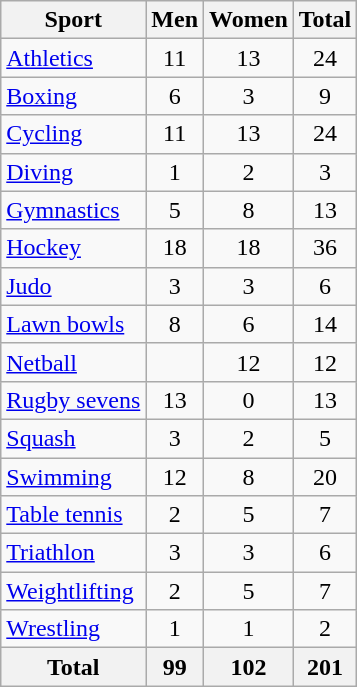<table class="wikitable sortable" style="text-align:center;">
<tr>
<th>Sport</th>
<th>Men</th>
<th>Women</th>
<th>Total</th>
</tr>
<tr>
<td align=left><a href='#'>Athletics</a></td>
<td>11</td>
<td>13</td>
<td>24</td>
</tr>
<tr>
<td align=left><a href='#'>Boxing</a></td>
<td>6</td>
<td>3</td>
<td>9</td>
</tr>
<tr>
<td align=left><a href='#'>Cycling</a></td>
<td>11</td>
<td>13</td>
<td>24</td>
</tr>
<tr>
<td align=left><a href='#'>Diving</a></td>
<td>1</td>
<td>2</td>
<td>3</td>
</tr>
<tr>
<td align=left><a href='#'>Gymnastics</a></td>
<td>5</td>
<td>8</td>
<td>13</td>
</tr>
<tr>
<td align=left><a href='#'>Hockey</a></td>
<td>18</td>
<td>18</td>
<td>36</td>
</tr>
<tr>
<td align=left><a href='#'>Judo</a></td>
<td>3</td>
<td>3</td>
<td>6</td>
</tr>
<tr>
<td align=left><a href='#'>Lawn bowls</a></td>
<td>8</td>
<td>6</td>
<td>14</td>
</tr>
<tr>
<td align=left><a href='#'>Netball</a></td>
<td></td>
<td>12</td>
<td>12</td>
</tr>
<tr>
<td align=left><a href='#'>Rugby sevens</a></td>
<td>13</td>
<td>0</td>
<td>13</td>
</tr>
<tr>
<td align=left><a href='#'>Squash</a></td>
<td>3</td>
<td>2</td>
<td>5</td>
</tr>
<tr>
<td align=left><a href='#'>Swimming</a></td>
<td>12</td>
<td>8</td>
<td>20</td>
</tr>
<tr>
<td align=left><a href='#'>Table tennis</a></td>
<td>2</td>
<td>5</td>
<td>7</td>
</tr>
<tr>
<td align=left><a href='#'>Triathlon</a></td>
<td>3</td>
<td>3</td>
<td>6</td>
</tr>
<tr>
<td align=left><a href='#'>Weightlifting</a></td>
<td>2</td>
<td>5</td>
<td>7</td>
</tr>
<tr>
<td align=left><a href='#'>Wrestling</a></td>
<td>1</td>
<td>1</td>
<td>2</td>
</tr>
<tr>
<th>Total</th>
<th>99</th>
<th>102</th>
<th>201</th>
</tr>
</table>
